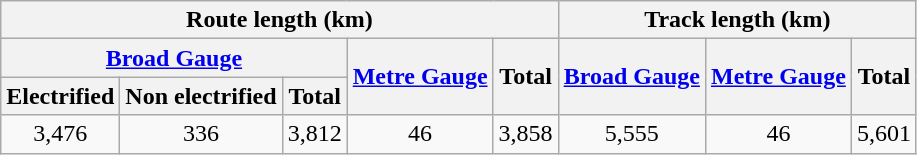<table class="wikitable" style="text-align:center;" style="font-size: 85%">
<tr>
<th colspan="5">Route length (km)</th>
<th colspan="3">Track length (km)</th>
</tr>
<tr>
<th colspan="3"><a href='#'>Broad Gauge</a></th>
<th rowspan="2"><a href='#'>Metre Gauge</a></th>
<th rowspan="2">Total</th>
<th rowspan="2"><a href='#'>Broad Gauge</a></th>
<th rowspan="2"><a href='#'>Metre Gauge</a></th>
<th rowspan="2">Total</th>
</tr>
<tr>
<th>Electrified</th>
<th>Non electrified</th>
<th>Total</th>
</tr>
<tr>
<td style="text-align:center;">3,476</td>
<td style="text-align:center;">336</td>
<td style="text-align:center;">3,812</td>
<td style="text-align:center;">46</td>
<td style="text-align:center;">3,858</td>
<td style="text-align:center;">5,555</td>
<td style="text-align:center;">46</td>
<td style="text-align:center;">5,601</td>
</tr>
</table>
